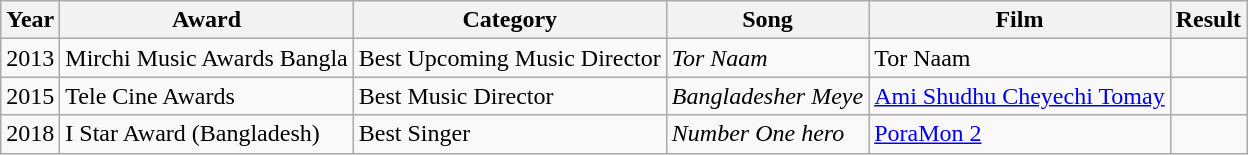<table class="wikitable sortable">
<tr>
<th>Year</th>
<th>Award</th>
<th>Category</th>
<th>Song</th>
<th>Film</th>
<th>Result</th>
</tr>
<tr>
<td>2013</td>
<td>Mirchi Music Awards Bangla</td>
<td>Best Upcoming Music Director</td>
<td><em>Tor Naam</em></td>
<td>Tor Naam</td>
<td></td>
</tr>
<tr>
<td>2015</td>
<td>Tele Cine Awards</td>
<td>Best Music Director</td>
<td><em>Bangladesher Meye</em></td>
<td><a href='#'>Ami Shudhu Cheyechi Tomay</a></td>
<td></td>
</tr>
<tr>
<td>2018</td>
<td>I Star Award (Bangladesh)</td>
<td>Best Singer</td>
<td><em>Number One hero</em></td>
<td><a href='#'>PoraMon 2</a></td>
<td></td>
</tr>
</table>
